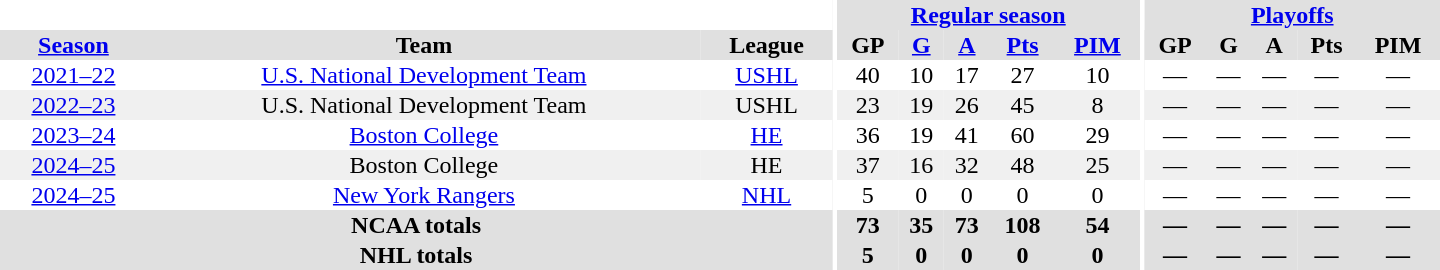<table border="0" cellpadding="1" cellspacing="0" style="text-align:center; width:60em;">
<tr bgcolor="#e0e0e0">
<th colspan="3" bgcolor="#ffffff"></th>
<th rowspan="100" bgcolor="#ffffff"></th>
<th colspan="5"><a href='#'>Regular season</a></th>
<th rowspan="100" bgcolor="#ffffff"></th>
<th colspan="5"><a href='#'>Playoffs</a></th>
</tr>
<tr bgcolor="#e0e0e0">
<th><a href='#'>Season</a></th>
<th>Team</th>
<th>League</th>
<th>GP</th>
<th><a href='#'>G</a></th>
<th><a href='#'>A</a></th>
<th><a href='#'>Pts</a></th>
<th><a href='#'>PIM</a></th>
<th>GP</th>
<th>G</th>
<th>A</th>
<th>Pts</th>
<th>PIM</th>
</tr>
<tr>
<td><a href='#'>2021–22</a></td>
<td><a href='#'>U.S. National Development Team</a></td>
<td><a href='#'>USHL</a></td>
<td>40</td>
<td>10</td>
<td>17</td>
<td>27</td>
<td>10</td>
<td>—</td>
<td>—</td>
<td>—</td>
<td>—</td>
<td>—</td>
</tr>
<tr bgcolor="#f0f0f0">
<td><a href='#'>2022–23</a></td>
<td>U.S. National Development Team</td>
<td>USHL</td>
<td>23</td>
<td>19</td>
<td>26</td>
<td>45</td>
<td>8</td>
<td>—</td>
<td>—</td>
<td>—</td>
<td>—</td>
<td>—</td>
</tr>
<tr>
<td><a href='#'>2023–24</a></td>
<td><a href='#'>Boston College</a></td>
<td><a href='#'>HE</a></td>
<td>36</td>
<td>19</td>
<td>41</td>
<td>60</td>
<td>29</td>
<td>—</td>
<td>—</td>
<td>—</td>
<td>—</td>
<td>—</td>
</tr>
<tr bgcolor="#f0f0f0">
<td><a href='#'>2024–25</a></td>
<td>Boston College</td>
<td>HE</td>
<td>37</td>
<td>16</td>
<td>32</td>
<td>48</td>
<td>25</td>
<td>—</td>
<td>—</td>
<td>—</td>
<td>—</td>
<td>—</td>
</tr>
<tr>
<td><a href='#'>2024–25</a></td>
<td><a href='#'>New York Rangers</a></td>
<td><a href='#'>NHL</a></td>
<td>5</td>
<td>0</td>
<td>0</td>
<td>0</td>
<td>0</td>
<td>—</td>
<td>—</td>
<td>—</td>
<td>—</td>
<td>—</td>
</tr>
<tr bgcolor="#e0e0e0">
<th colspan="3">NCAA totals</th>
<th>73</th>
<th>35</th>
<th>73</th>
<th>108</th>
<th>54</th>
<th>—</th>
<th>—</th>
<th>—</th>
<th>—</th>
<th>—</th>
</tr>
<tr bgcolor="#e0e0e0">
<th colspan="3">NHL totals</th>
<th>5</th>
<th>0</th>
<th>0</th>
<th>0</th>
<th>0</th>
<th>—</th>
<th>—</th>
<th>—</th>
<th>—</th>
<th>—</th>
</tr>
</table>
